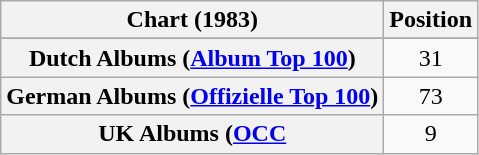<table class="wikitable sortable plainrowheaders" style="text-align:center">
<tr>
<th scope="col">Chart (1983)</th>
<th scope="col">Position</th>
</tr>
<tr>
</tr>
<tr>
<th scope="row">Dutch Albums (<a href='#'>Album Top 100</a>)</th>
<td>31</td>
</tr>
<tr>
<th scope="row">German Albums (<a href='#'>Offizielle Top 100</a>)</th>
<td>73</td>
</tr>
<tr>
<th scope="row">UK Albums (<a href='#'>OCC</a></th>
<td>9</td>
</tr>
</table>
